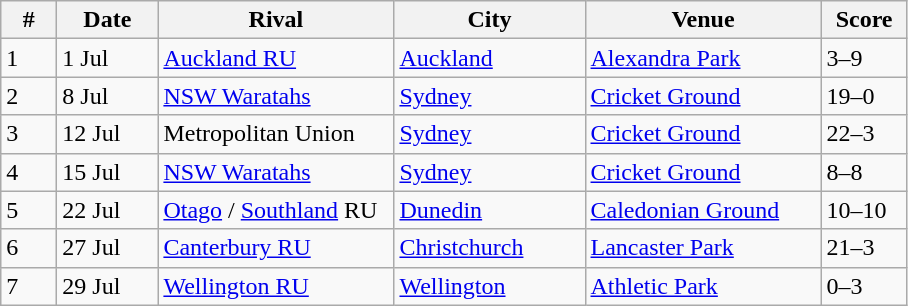<table class="wikitable sortable"  style="text-align:left" width="">
<tr>
<th width=30px>#</th>
<th width=60px>Date</th>
<th width=150px>Rival</th>
<th width=120px>City</th>
<th width=150px>Venue</th>
<th width=50px>Score</th>
</tr>
<tr>
<td>1</td>
<td>1 Jul</td>
<td><a href='#'>Auckland RU</a></td>
<td><a href='#'>Auckland</a></td>
<td><a href='#'>Alexandra Park</a></td>
<td>3–9</td>
</tr>
<tr>
<td>2</td>
<td>8 Jul</td>
<td><a href='#'>NSW Waratahs</a></td>
<td><a href='#'>Sydney</a></td>
<td><a href='#'>Cricket Ground</a></td>
<td>19–0</td>
</tr>
<tr>
<td>3</td>
<td>12 Jul</td>
<td>Metropolitan Union</td>
<td><a href='#'>Sydney</a></td>
<td><a href='#'>Cricket Ground</a></td>
<td>22–3</td>
</tr>
<tr>
<td>4</td>
<td>15 Jul</td>
<td><a href='#'>NSW Waratahs</a></td>
<td><a href='#'>Sydney</a></td>
<td><a href='#'>Cricket Ground</a></td>
<td>8–8</td>
</tr>
<tr>
<td>5</td>
<td>22 Jul</td>
<td><a href='#'>Otago</a> / <a href='#'>Southland</a> RU</td>
<td><a href='#'>Dunedin</a></td>
<td><a href='#'>Caledonian Ground</a></td>
<td>10–10</td>
</tr>
<tr>
<td>6</td>
<td>27 Jul</td>
<td><a href='#'>Canterbury RU</a></td>
<td><a href='#'>Christchurch</a></td>
<td><a href='#'>Lancaster Park</a></td>
<td>21–3</td>
</tr>
<tr>
<td>7</td>
<td>29 Jul</td>
<td><a href='#'>Wellington RU</a></td>
<td><a href='#'>Wellington</a></td>
<td><a href='#'>Athletic Park</a></td>
<td>0–3</td>
</tr>
</table>
